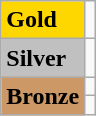<table class="wikitable">
<tr>
<td bgcolor="gold"><strong>Gold</strong></td>
<td></td>
</tr>
<tr>
<td bgcolor="silver"><strong>Silver</strong></td>
<td></td>
</tr>
<tr>
<td rowspan="2" bgcolor="#cc9966"><strong>Bronze</strong></td>
<td></td>
</tr>
<tr>
<td></td>
</tr>
</table>
